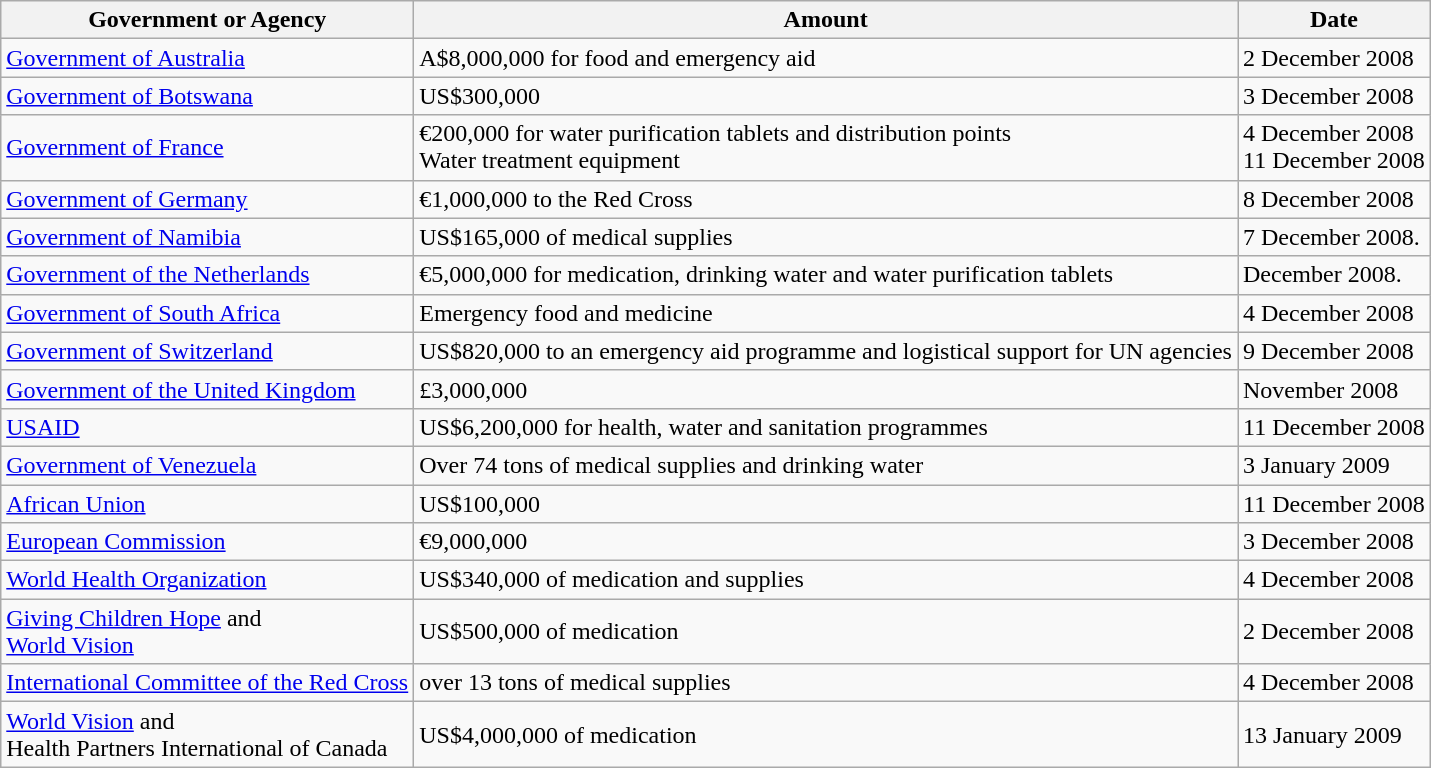<table class="wikitable table">
<tr>
<th>Government or Agency</th>
<th>Amount</th>
<th>Date</th>
</tr>
<tr>
<td><a href='#'>Government of Australia</a></td>
<td>A$8,000,000 for food and emergency aid</td>
<td>2 December 2008</td>
</tr>
<tr>
<td><a href='#'>Government of Botswana</a></td>
<td>US$300,000</td>
<td>3 December 2008</td>
</tr>
<tr>
<td><a href='#'>Government of France</a></td>
<td>€200,000 for water purification tablets and distribution points<br>Water treatment equipment</td>
<td>4 December 2008<br>11 December 2008</td>
</tr>
<tr>
<td><a href='#'>Government of Germany</a></td>
<td>€1,000,000 to the Red Cross</td>
<td>8 December 2008</td>
</tr>
<tr>
<td><a href='#'>Government of Namibia</a></td>
<td>US$165,000 of medical supplies</td>
<td>7 December 2008.</td>
</tr>
<tr>
<td><a href='#'>Government of the Netherlands</a></td>
<td>€5,000,000 for medication, drinking water and water purification tablets</td>
<td>December 2008.</td>
</tr>
<tr>
<td><a href='#'>Government of South Africa</a></td>
<td>Emergency food and medicine</td>
<td>4 December 2008</td>
</tr>
<tr>
<td><a href='#'>Government of Switzerland</a></td>
<td>US$820,000 to an emergency aid programme and logistical support for UN agencies</td>
<td>9 December 2008</td>
</tr>
<tr>
<td><a href='#'>Government of the United Kingdom</a></td>
<td>£3,000,000</td>
<td>November 2008</td>
</tr>
<tr>
<td><a href='#'>USAID</a></td>
<td>US$6,200,000 for health, water and sanitation programmes</td>
<td>11 December 2008</td>
</tr>
<tr>
<td><a href='#'>Government of Venezuela</a></td>
<td>Over 74 tons of medical supplies and drinking water</td>
<td>3 January 2009</td>
</tr>
<tr>
<td><a href='#'>African Union</a></td>
<td>US$100,000</td>
<td>11 December 2008</td>
</tr>
<tr>
<td><a href='#'>European Commission</a></td>
<td>€9,000,000</td>
<td>3 December 2008</td>
</tr>
<tr>
<td> <a href='#'>World Health Organization</a></td>
<td>US$340,000 of medication and supplies</td>
<td>4 December 2008</td>
</tr>
<tr>
<td><a href='#'>Giving Children Hope</a> and<br> <a href='#'>World Vision</a></td>
<td>US$500,000 of medication</td>
<td>2 December 2008</td>
</tr>
<tr>
<td> <a href='#'>International Committee of the Red Cross</a></td>
<td>over 13 tons of medical supplies</td>
<td>4 December 2008</td>
</tr>
<tr>
<td> <a href='#'>World Vision</a> and <br>Health Partners International of Canada</td>
<td>US$4,000,000 of medication</td>
<td>13 January 2009</td>
</tr>
</table>
